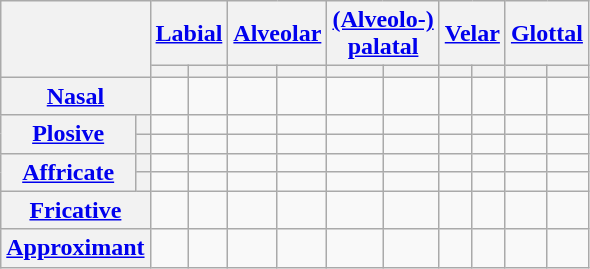<table class="wikitable" style="text-align: center;">
<tr>
<th colspan="2" rowspan="2"></th>
<th colspan="2"><a href='#'>Labial</a></th>
<th colspan="2"><a href='#'>Alveolar</a></th>
<th colspan="2"><a href='#'>(Alveolo-)</a><br><a href='#'>palatal</a></th>
<th colspan="2"><a href='#'>Velar</a></th>
<th colspan="2"><a href='#'>Glottal</a></th>
</tr>
<tr>
<th></th>
<th></th>
<th></th>
<th></th>
<th></th>
<th></th>
<th></th>
<th></th>
<th></th>
<th></th>
</tr>
<tr>
<th colspan="2"><a href='#'>Nasal</a></th>
<td></td>
<td></td>
<td></td>
<td></td>
<td></td>
<td></td>
<td></td>
<td></td>
<td></td>
<td></td>
</tr>
<tr>
<th rowspan="2"><a href='#'>Plosive</a></th>
<th></th>
<td></td>
<td></td>
<td></td>
<td></td>
<td></td>
<td></td>
<td></td>
<td></td>
<td></td>
<td></td>
</tr>
<tr>
<th></th>
<td></td>
<td></td>
<td></td>
<td></td>
<td></td>
<td></td>
<td></td>
<td></td>
<td></td>
<td></td>
</tr>
<tr>
<th rowspan="2"><a href='#'>Affricate</a></th>
<th></th>
<td></td>
<td></td>
<td></td>
<td></td>
<td></td>
<td> </td>
<td></td>
<td></td>
<td></td>
<td></td>
</tr>
<tr>
<th></th>
<td></td>
<td></td>
<td></td>
<td></td>
<td></td>
<td> </td>
<td></td>
<td></td>
<td></td>
<td></td>
</tr>
<tr>
<th colspan="2"><a href='#'>Fricative</a></th>
<td></td>
<td></td>
<td></td>
<td></td>
<td></td>
<td> </td>
<td></td>
<td></td>
<td></td>
<td></td>
</tr>
<tr>
<th colspan="2"><a href='#'>Approximant</a></th>
<td></td>
<td></td>
<td></td>
<td></td>
<td></td>
<td></td>
<td></td>
<td></td>
<td></td>
<td></td>
</tr>
</table>
